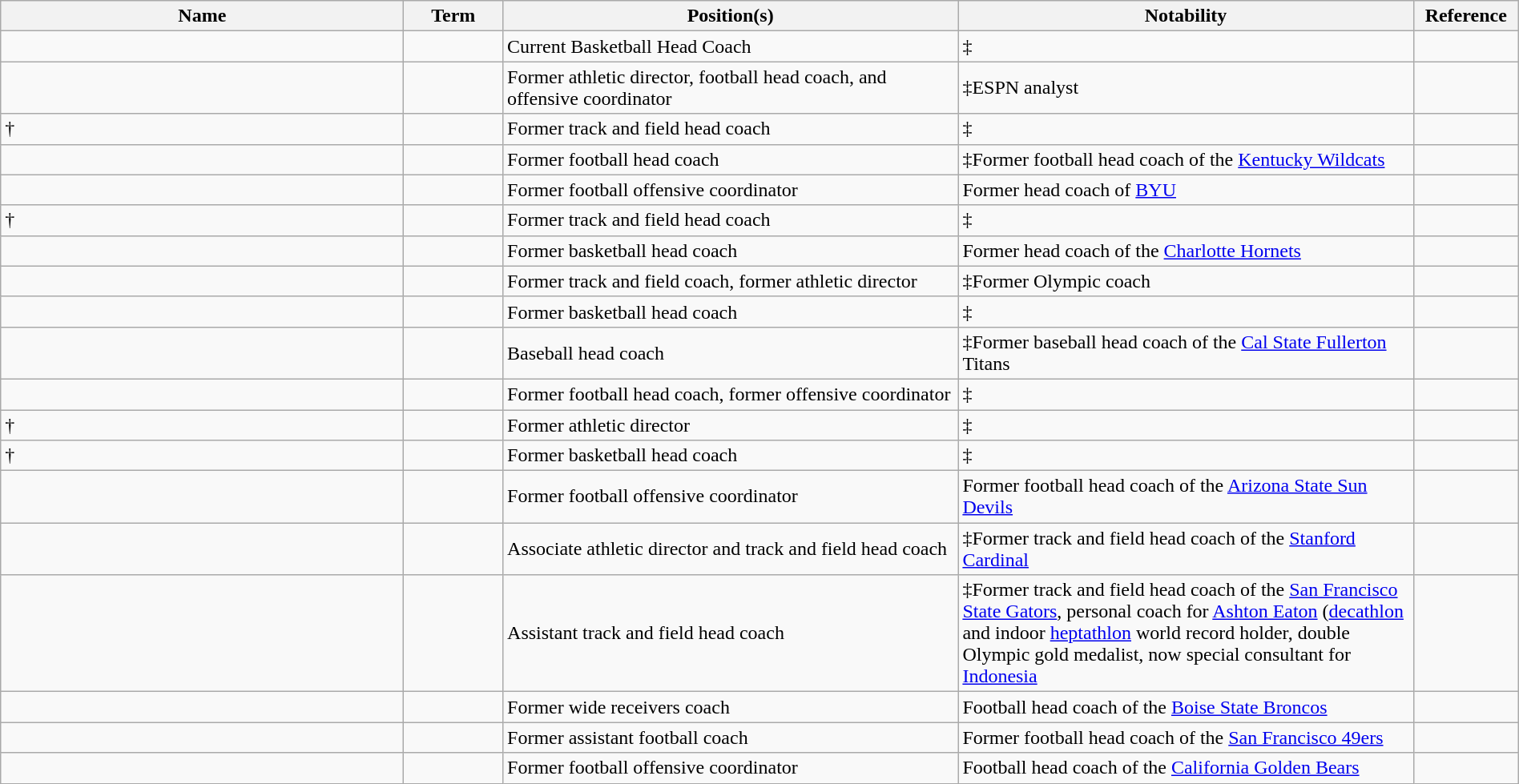<table class="wikitable sortable" style="width:100%">
<tr>
<th width="*">Name</th>
<th width="75px">Term</th>
<th width="30%" class="unsortable">Position(s)</th>
<th width="30%" class="unsortable">Notability</th>
<th width="80px" class="unsortable">Reference</th>
</tr>
<tr>
<td></td>
<td align="center"></td>
<td>Current Basketball Head Coach</td>
<td>‡</td>
<td align="center"></td>
</tr>
<tr>
<td></td>
<td align="center"></td>
<td>Former athletic director, football head coach, and offensive coordinator</td>
<td>‡ESPN analyst</td>
<td align="center"></td>
</tr>
<tr>
<td>†</td>
<td align="center"></td>
<td>Former track and field head coach</td>
<td>‡</td>
<td align="center"></td>
</tr>
<tr>
<td></td>
<td align="center"></td>
<td>Former football head coach</td>
<td>‡Former football head coach of the <a href='#'>Kentucky Wildcats</a></td>
<td align="center"></td>
</tr>
<tr>
<td></td>
<td align="center"></td>
<td>Former football offensive coordinator</td>
<td>Former head coach of <a href='#'>BYU</a></td>
<td align="center"></td>
</tr>
<tr>
<td>†</td>
<td align="center"></td>
<td>Former track and field head coach</td>
<td>‡</td>
<td align="center"></td>
</tr>
<tr>
<td></td>
<td align="center"></td>
<td>Former basketball head coach</td>
<td>Former head coach of the <a href='#'>Charlotte Hornets</a></td>
<td align="center"></td>
</tr>
<tr>
<td></td>
<td align="center"></td>
<td>Former track and field coach, former athletic director</td>
<td>‡Former Olympic coach</td>
<td align="center"></td>
</tr>
<tr>
<td></td>
<td align="center"></td>
<td>Former basketball head coach</td>
<td>‡</td>
<td align="center"></td>
</tr>
<tr>
<td></td>
<td align="center"></td>
<td>Baseball head coach</td>
<td>‡Former baseball head coach of the <a href='#'>Cal State Fullerton</a> Titans</td>
<td align="center"></td>
</tr>
<tr>
<td></td>
<td align="center"></td>
<td>Former football head coach, former offensive coordinator</td>
<td>‡</td>
<td align="center"></td>
</tr>
<tr>
<td>†</td>
<td align="center"></td>
<td>Former athletic director</td>
<td>‡</td>
<td align="center"></td>
</tr>
<tr>
<td>†</td>
<td align="center"></td>
<td>Former basketball head coach</td>
<td>‡</td>
<td align="center"></td>
</tr>
<tr>
<td></td>
<td align="center"></td>
<td>Former football offensive coordinator</td>
<td>Former football head coach of the <a href='#'>Arizona State Sun Devils</a></td>
<td align="center"></td>
</tr>
<tr>
<td></td>
<td align="center"></td>
<td>Associate athletic director and track and field head coach</td>
<td>‡Former track and field head coach of the <a href='#'>Stanford Cardinal</a></td>
<td align="center"></td>
</tr>
<tr>
<td></td>
<td align="center"></td>
<td>Assistant track and field head coach</td>
<td>‡Former track and field head coach of the <a href='#'>San Francisco State Gators</a>, personal coach for <a href='#'>Ashton Eaton</a> (<a href='#'>decathlon</a> and indoor <a href='#'>heptathlon</a> world record holder, double Olympic gold medalist, now special consultant for <a href='#'>Indonesia</a></td>
<td align="center"></td>
</tr>
<tr>
<td></td>
<td align="center"></td>
<td>Former wide receivers coach</td>
<td>Football head coach of the <a href='#'>Boise State Broncos</a></td>
<td align="center"></td>
</tr>
<tr>
<td></td>
<td align="center"></td>
<td>Former assistant football coach</td>
<td>Former football head coach of the <a href='#'>San Francisco 49ers</a></td>
<td align="center"></td>
</tr>
<tr>
<td></td>
<td align="center"></td>
<td>Former football offensive coordinator</td>
<td>Football head coach of the <a href='#'>California Golden Bears</a></td>
<td align="center"></td>
</tr>
</table>
